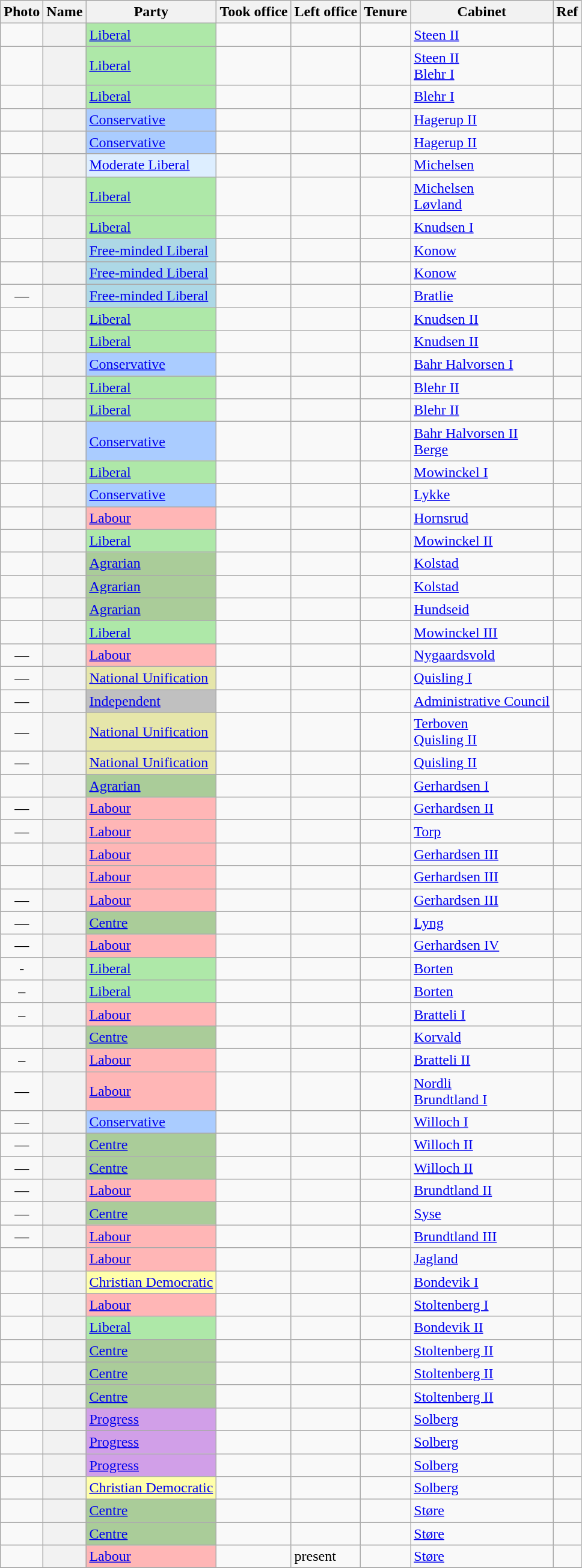<table class="wikitable plainrowheaders sortable">
<tr>
<th scope=col class=unsortable>Photo</th>
<th scope=col>Name</th>
<th scope=col>Party</th>
<th scope=col>Took office</th>
<th scope=col>Left office</th>
<th scope=col>Tenure</th>
<th scope=col>Cabinet</th>
<th scope=col class=unsortable>Ref</th>
</tr>
<tr>
<td align=center></td>
<th scope=row></th>
<td style="background:#AEE8A8"><a href='#'>Liberal</a></td>
<td></td>
<td></td>
<td></td>
<td><a href='#'>Steen II</a></td>
<td align=center></td>
</tr>
<tr>
<td align=center></td>
<th scope=row></th>
<td style="background:#AEE8A8"><a href='#'>Liberal</a></td>
<td></td>
<td></td>
<td></td>
<td><a href='#'>Steen II</a><br><a href='#'>Blehr I</a></td>
<td align=center></td>
</tr>
<tr>
<td align=center></td>
<th scope=row></th>
<td style="background:#AEE8A8"><a href='#'>Liberal</a></td>
<td></td>
<td></td>
<td></td>
<td><a href='#'>Blehr I</a></td>
<td align=center></td>
</tr>
<tr>
<td align=center></td>
<th scope=row></th>
<td style="background:#AACCFF"><a href='#'>Conservative</a></td>
<td></td>
<td></td>
<td></td>
<td><a href='#'>Hagerup II</a></td>
<td align=center></td>
</tr>
<tr>
<td align=center></td>
<th scope=row></th>
<td style="background:#AACCFF"><a href='#'>Conservative</a></td>
<td></td>
<td></td>
<td></td>
<td><a href='#'>Hagerup II</a></td>
<td align=center></td>
</tr>
<tr>
<td align=center></td>
<th scope=row></th>
<td style="background:#DDEEFF"><a href='#'>Moderate Liberal</a></td>
<td></td>
<td></td>
<td></td>
<td><a href='#'>Michelsen</a></td>
<td align=center></td>
</tr>
<tr>
<td align=center></td>
<th scope=row></th>
<td style="background:#AEE8A8"><a href='#'>Liberal</a></td>
<td></td>
<td></td>
<td></td>
<td><a href='#'>Michelsen</a><br><a href='#'>Løvland</a></td>
<td align=center></td>
</tr>
<tr>
<td align=center></td>
<th scope=row></th>
<td style="background:#AEE8A8"><a href='#'>Liberal</a></td>
<td></td>
<td></td>
<td></td>
<td><a href='#'>Knudsen I</a></td>
<td align=center></td>
</tr>
<tr>
<td align=center></td>
<th scope=row></th>
<td style="background:#ADD8E6"><a href='#'>Free-minded Liberal</a></td>
<td></td>
<td></td>
<td></td>
<td><a href='#'>Konow</a></td>
<td align=center></td>
</tr>
<tr>
<td align=center></td>
<th scope=row></th>
<td style="background:#ADD8E6"><a href='#'>Free-minded Liberal</a></td>
<td></td>
<td></td>
<td></td>
<td><a href='#'>Konow</a></td>
<td align=center></td>
</tr>
<tr>
<td align=center>—</td>
<th scope=row></th>
<td style="background:#ADD8E6"><a href='#'>Free-minded Liberal</a></td>
<td></td>
<td></td>
<td></td>
<td><a href='#'>Bratlie</a></td>
<td align=center></td>
</tr>
<tr>
<td align=center></td>
<th scope=row></th>
<td style="background:#AEE8A8"><a href='#'>Liberal</a></td>
<td></td>
<td></td>
<td></td>
<td><a href='#'>Knudsen II</a></td>
<td align=center></td>
</tr>
<tr>
<td align=center></td>
<th scope=row></th>
<td style="background:#AEE8A8"><a href='#'>Liberal</a></td>
<td></td>
<td></td>
<td></td>
<td><a href='#'>Knudsen II</a></td>
<td align=center></td>
</tr>
<tr>
<td align=center></td>
<th scope=row></th>
<td style="background:#AACCFF"><a href='#'>Conservative</a></td>
<td></td>
<td></td>
<td></td>
<td><a href='#'>Bahr Halvorsen I</a></td>
<td align=center></td>
</tr>
<tr>
<td align=center></td>
<th scope=row></th>
<td style="background:#AEE8A8"><a href='#'>Liberal</a></td>
<td></td>
<td></td>
<td></td>
<td><a href='#'>Blehr II</a></td>
<td align=center></td>
</tr>
<tr>
<td align=center></td>
<th scope=row></th>
<td style="background:#AEE8A8"><a href='#'>Liberal</a></td>
<td></td>
<td></td>
<td></td>
<td><a href='#'>Blehr II</a></td>
<td align=center></td>
</tr>
<tr>
<td align=center></td>
<th scope=row></th>
<td style="background:#AACCFF"><a href='#'>Conservative</a></td>
<td></td>
<td></td>
<td></td>
<td><a href='#'>Bahr Halvorsen II</a><br><a href='#'>Berge</a></td>
<td align=center></td>
</tr>
<tr>
<td align=center></td>
<th scope=row></th>
<td style="background:#AEE8A8"><a href='#'>Liberal</a></td>
<td></td>
<td></td>
<td></td>
<td><a href='#'>Mowinckel I</a></td>
<td align=center></td>
</tr>
<tr>
<td align=center></td>
<th scope=row></th>
<td style="background:#AACCFF"><a href='#'>Conservative</a></td>
<td></td>
<td></td>
<td></td>
<td><a href='#'>Lykke</a></td>
<td align=center></td>
</tr>
<tr>
<td align=center></td>
<th scope=row></th>
<td style="background:#FFB6B6"><a href='#'>Labour</a></td>
<td></td>
<td></td>
<td></td>
<td><a href='#'>Hornsrud</a></td>
<td align=center></td>
</tr>
<tr>
<td align=center></td>
<th scope=row></th>
<td style="background:#AEE8A8"><a href='#'>Liberal</a></td>
<td></td>
<td></td>
<td></td>
<td><a href='#'>Mowinckel II</a></td>
<td align=center></td>
</tr>
<tr>
<td align=center></td>
<th scope=row></th>
<td style="background:#AACC99"><a href='#'>Agrarian</a></td>
<td></td>
<td></td>
<td></td>
<td><a href='#'>Kolstad</a></td>
<td align=center></td>
</tr>
<tr>
<td align=center></td>
<th scope=row></th>
<td style="background:#AACC99"><a href='#'>Agrarian</a></td>
<td></td>
<td></td>
<td></td>
<td><a href='#'>Kolstad</a></td>
<td align=center></td>
</tr>
<tr>
<td align=center></td>
<th scope=row></th>
<td style="background:#AACC99"><a href='#'>Agrarian</a></td>
<td></td>
<td></td>
<td></td>
<td><a href='#'>Hundseid</a></td>
<td align=center></td>
</tr>
<tr>
<td align=center></td>
<th scope=row></th>
<td style="background:#AEE8A8"><a href='#'>Liberal</a></td>
<td></td>
<td></td>
<td></td>
<td><a href='#'>Mowinckel III</a></td>
<td align=center></td>
</tr>
<tr>
<td align=center>—</td>
<th scope=row></th>
<td style="background:#FFB6B6"><a href='#'>Labour</a></td>
<td></td>
<td></td>
<td></td>
<td><a href='#'>Nygaardsvold</a></td>
<td align=center></td>
</tr>
<tr>
<td align=center>—</td>
<th scope=row></th>
<td style="background:#E6E6AA"><a href='#'>National Unification</a></td>
<td></td>
<td></td>
<td></td>
<td><a href='#'>Quisling I</a></td>
<td align=center></td>
</tr>
<tr>
<td align=center>—</td>
<th scope=row></th>
<td style="background:#C0C0C0"><a href='#'>Independent</a></td>
<td></td>
<td></td>
<td></td>
<td><a href='#'>Administrative Council</a></td>
<td align=center></td>
</tr>
<tr>
<td align=center>—</td>
<th scope=row></th>
<td style="background:#E6E6AA"><a href='#'>National Unification</a></td>
<td></td>
<td></td>
<td></td>
<td><a href='#'>Terboven</a> <br> <a href='#'>Quisling II</a></td>
<td align=center></td>
</tr>
<tr>
<td align=center>—</td>
<th scope=row></th>
<td style="background:#E6E6AA"><a href='#'>National Unification</a></td>
<td></td>
<td></td>
<td></td>
<td><a href='#'>Quisling II</a></td>
<td align=center></td>
</tr>
<tr>
<td align=center></td>
<th scope=row></th>
<td style="background:#AACC99"><a href='#'>Agrarian</a></td>
<td></td>
<td></td>
<td></td>
<td><a href='#'>Gerhardsen I</a></td>
<td align=center></td>
</tr>
<tr>
<td align=center>—</td>
<th scope=row></th>
<td style="background:#FFB6B6"><a href='#'>Labour</a></td>
<td></td>
<td></td>
<td></td>
<td><a href='#'>Gerhardsen II</a></td>
<td align=center></td>
</tr>
<tr>
<td align=center>—</td>
<th scope=row></th>
<td style="background:#FFB6B6"><a href='#'>Labour</a></td>
<td></td>
<td></td>
<td></td>
<td><a href='#'>Torp</a></td>
<td align=center></td>
</tr>
<tr>
<td align=center></td>
<th scope=row></th>
<td style="background:#FFB6B6"><a href='#'>Labour</a></td>
<td></td>
<td></td>
<td></td>
<td><a href='#'>Gerhardsen III</a></td>
<td align=center></td>
</tr>
<tr>
<td align=center></td>
<th scope=row></th>
<td style="background:#FFB6B6"><a href='#'>Labour</a></td>
<td></td>
<td></td>
<td></td>
<td><a href='#'>Gerhardsen III</a></td>
<td align=center></td>
</tr>
<tr>
<td align=center>—</td>
<th scope=row></th>
<td style="background:#FFB6B6"><a href='#'>Labour</a></td>
<td></td>
<td></td>
<td></td>
<td><a href='#'>Gerhardsen III</a></td>
<td align=center></td>
</tr>
<tr>
<td align=center>—</td>
<th scope=row></th>
<td style="background:#AACC99"><a href='#'>Centre</a></td>
<td></td>
<td></td>
<td></td>
<td><a href='#'>Lyng</a></td>
<td align=center></td>
</tr>
<tr>
<td align=center>—</td>
<th scope=row></th>
<td style="background:#FFB6B6"><a href='#'>Labour</a></td>
<td></td>
<td></td>
<td></td>
<td><a href='#'>Gerhardsen IV</a></td>
<td align=center></td>
</tr>
<tr>
<td align=center>-</td>
<th scope=row></th>
<td style="background:#AEE8A8"><a href='#'>Liberal</a></td>
<td></td>
<td></td>
<td></td>
<td><a href='#'>Borten</a></td>
<td align=center></td>
</tr>
<tr>
<td align=center>–</td>
<th scope=row></th>
<td style="background:#AEE8A8"><a href='#'>Liberal</a></td>
<td></td>
<td></td>
<td></td>
<td><a href='#'>Borten</a></td>
<td align=center></td>
</tr>
<tr>
<td align=center>–</td>
<th scope=row></th>
<td style="background:#FFB6B6"><a href='#'>Labour</a></td>
<td></td>
<td></td>
<td></td>
<td><a href='#'>Bratteli I</a></td>
<td align=center></td>
</tr>
<tr>
<td align=center></td>
<th scope=row></th>
<td style="background:#AACC99"><a href='#'>Centre</a></td>
<td></td>
<td></td>
<td></td>
<td><a href='#'>Korvald</a></td>
<td align=center></td>
</tr>
<tr>
<td align=center>–</td>
<th scope=row></th>
<td style="background:#FFB6B6"><a href='#'>Labour</a></td>
<td></td>
<td></td>
<td></td>
<td><a href='#'>Bratteli II</a></td>
<td align=center></td>
</tr>
<tr>
<td align=center>—</td>
<th scope=row></th>
<td style="background:#FFB6B6"><a href='#'>Labour</a></td>
<td></td>
<td></td>
<td></td>
<td><a href='#'>Nordli</a> <br> <a href='#'>Brundtland I</a></td>
<td align=center></td>
</tr>
<tr>
<td align=center>—</td>
<th scope=row></th>
<td style="background:#AACCFF"><a href='#'>Conservative</a></td>
<td></td>
<td></td>
<td></td>
<td><a href='#'>Willoch I</a></td>
<td align=center></td>
</tr>
<tr>
<td align=center>—</td>
<th scope=row></th>
<td style="background:#AACC99"><a href='#'>Centre</a></td>
<td></td>
<td></td>
<td></td>
<td><a href='#'>Willoch II</a></td>
<td align=center></td>
</tr>
<tr>
<td align=center>—</td>
<th scope=row></th>
<td style="background:#AACC99"><a href='#'>Centre</a></td>
<td></td>
<td></td>
<td></td>
<td><a href='#'>Willoch II</a></td>
<td align=center></td>
</tr>
<tr>
<td align=center>—</td>
<th scope=row></th>
<td style="background:#FFB6B6"><a href='#'>Labour</a></td>
<td></td>
<td></td>
<td></td>
<td><a href='#'>Brundtland II</a></td>
<td align=center></td>
</tr>
<tr>
<td align=center>—</td>
<th scope=row></th>
<td style="background:#AACC99"><a href='#'>Centre</a></td>
<td></td>
<td></td>
<td></td>
<td><a href='#'>Syse</a></td>
<td align=center></td>
</tr>
<tr>
<td align=center>—</td>
<th scope=row></th>
<td style="background:#FFB6B6"><a href='#'>Labour</a></td>
<td></td>
<td></td>
<td></td>
<td><a href='#'>Brundtland III</a></td>
<td align=center></td>
</tr>
<tr>
<td align=center></td>
<th scope=row></th>
<td style="background:#FFB6B6"><a href='#'>Labour</a></td>
<td></td>
<td></td>
<td></td>
<td><a href='#'>Jagland</a></td>
<td align=center></td>
</tr>
<tr>
<td align=center></td>
<th scope=row></th>
<td style="background:#FFFFAA"><a href='#'>Christian Democratic</a></td>
<td></td>
<td></td>
<td></td>
<td><a href='#'>Bondevik I</a></td>
<td align=center></td>
</tr>
<tr>
<td align=center></td>
<th scope=row></th>
<td style="background:#FFB6B6"><a href='#'>Labour</a></td>
<td></td>
<td></td>
<td></td>
<td><a href='#'>Stoltenberg I</a></td>
<td align=center></td>
</tr>
<tr>
<td align=center></td>
<th scope=row></th>
<td style="background:#AEE8A8"><a href='#'>Liberal</a></td>
<td></td>
<td></td>
<td></td>
<td><a href='#'>Bondevik II</a></td>
<td align=center></td>
</tr>
<tr>
<td align=center></td>
<th scope=row></th>
<td style="background:#AACC99"><a href='#'>Centre</a></td>
<td></td>
<td></td>
<td></td>
<td><a href='#'>Stoltenberg II</a></td>
<td align=center></td>
</tr>
<tr>
<td align=center></td>
<th scope=row></th>
<td style="background:#AACC99"><a href='#'>Centre</a></td>
<td></td>
<td></td>
<td></td>
<td><a href='#'>Stoltenberg II</a></td>
<td align=center></td>
</tr>
<tr>
<td align=center></td>
<th scope=row></th>
<td style="background:#AACC99"><a href='#'>Centre</a></td>
<td></td>
<td></td>
<td></td>
<td><a href='#'>Stoltenberg II</a></td>
<td align=center></td>
</tr>
<tr>
<td align=center></td>
<th scope=row></th>
<td style="background:#D19FE8"><a href='#'>Progress</a></td>
<td></td>
<td></td>
<td></td>
<td><a href='#'>Solberg</a></td>
<td align=center></td>
</tr>
<tr>
<td align=center></td>
<th scope=row></th>
<td style="background:#D19FE8"><a href='#'>Progress</a></td>
<td></td>
<td></td>
<td></td>
<td><a href='#'>Solberg</a></td>
<td align=center></td>
</tr>
<tr>
<td align=center></td>
<th scope=row></th>
<td style="background:#D19FE8"><a href='#'>Progress</a></td>
<td></td>
<td></td>
<td></td>
<td><a href='#'>Solberg</a></td>
<td align=center></td>
</tr>
<tr>
<td align=center></td>
<th scope=row></th>
<td style="background:#FFFFAA"><a href='#'>Christian Democratic</a></td>
<td></td>
<td></td>
<td></td>
<td><a href='#'>Solberg</a></td>
<td align=center></td>
</tr>
<tr>
<td align=center></td>
<th scope=row></th>
<td style="background:#AACC99"><a href='#'>Centre</a></td>
<td></td>
<td></td>
<td></td>
<td><a href='#'>Støre</a></td>
<td align=center></td>
</tr>
<tr>
<td align=center></td>
<th scope=row></th>
<td style="background:#AACC99"><a href='#'>Centre</a></td>
<td></td>
<td></td>
<td></td>
<td><a href='#'>Støre</a></td>
<td align=center></td>
</tr>
<tr>
<td align=center></td>
<th scope=row></th>
<td style="background:#FFB6B6"><a href='#'>Labour</a></td>
<td></td>
<td>present</td>
<td></td>
<td><a href='#'>Støre</a></td>
<td align=center></td>
</tr>
<tr>
</tr>
</table>
